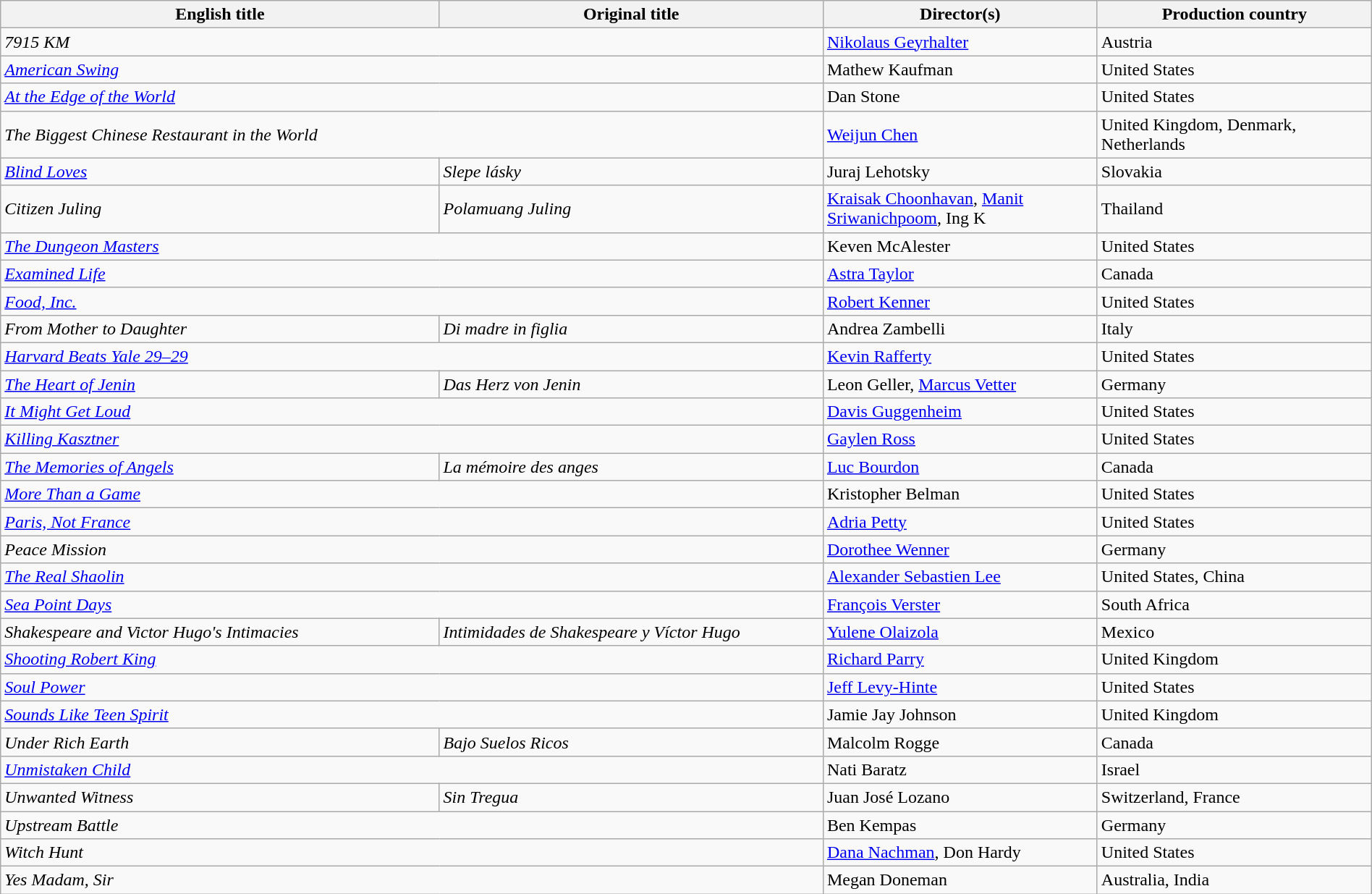<table class="sortable wikitable" width="100%" cellpadding="5">
<tr>
<th scope="col" width="32%">English title</th>
<th scope="col" width="28%">Original title</th>
<th scope="col" width="20%">Director(s)</th>
<th scope="col" width="20%">Production country</th>
</tr>
<tr>
<td colspan=2><em>7915 KM</em></td>
<td><a href='#'>Nikolaus Geyrhalter</a></td>
<td>Austria</td>
</tr>
<tr>
<td colspan=2><em><a href='#'>American Swing</a></em></td>
<td>Mathew Kaufman</td>
<td>United States</td>
</tr>
<tr>
<td colspan=2><em><a href='#'>At the Edge of the World</a></em></td>
<td>Dan Stone</td>
<td>United States</td>
</tr>
<tr>
<td colspan=2><em>The Biggest Chinese Restaurant in the World</em></td>
<td><a href='#'>Weijun Chen</a></td>
<td>United Kingdom, Denmark, Netherlands</td>
</tr>
<tr>
<td><em><a href='#'>Blind Loves</a></em></td>
<td><em>Slepe lásky</em></td>
<td>Juraj Lehotsky</td>
<td>Slovakia</td>
</tr>
<tr>
<td><em>Citizen Juling</em></td>
<td><em>Polamuang Juling </em></td>
<td><a href='#'>Kraisak Choonhavan</a>, <a href='#'>Manit Sriwanichpoom</a>, Ing K</td>
<td>Thailand</td>
</tr>
<tr>
<td colspan=2><em><a href='#'>The Dungeon Masters</a></em></td>
<td>Keven McAlester</td>
<td>United States</td>
</tr>
<tr>
<td colspan=2><em><a href='#'>Examined Life</a></em></td>
<td><a href='#'>Astra Taylor</a></td>
<td>Canada</td>
</tr>
<tr>
<td colspan=2><em><a href='#'>Food, Inc.</a></em></td>
<td><a href='#'>Robert Kenner</a></td>
<td>United States</td>
</tr>
<tr>
<td><em>From Mother to Daughter</em></td>
<td><em>Di madre in figlia</em></td>
<td>Andrea Zambelli</td>
<td>Italy</td>
</tr>
<tr>
<td colspan=2><em><a href='#'>Harvard Beats Yale 29–29</a></em></td>
<td><a href='#'>Kevin Rafferty</a></td>
<td>United States</td>
</tr>
<tr>
<td><em><a href='#'>The Heart of Jenin</a></em></td>
<td><em>Das Herz von Jenin</em></td>
<td>Leon Geller, <a href='#'>Marcus Vetter</a></td>
<td>Germany</td>
</tr>
<tr>
<td colspan=2><em><a href='#'>It Might Get Loud</a></em></td>
<td><a href='#'>Davis Guggenheim</a></td>
<td>United States</td>
</tr>
<tr>
<td colspan=2><em><a href='#'>Killing Kasztner</a></em></td>
<td><a href='#'>Gaylen Ross</a></td>
<td>United States</td>
</tr>
<tr>
<td><em><a href='#'>The Memories of Angels</a></em></td>
<td><em>La mémoire des anges</em></td>
<td><a href='#'>Luc Bourdon</a></td>
<td>Canada</td>
</tr>
<tr>
<td colspan=2><em><a href='#'>More Than a Game</a></em></td>
<td>Kristopher Belman</td>
<td>United States</td>
</tr>
<tr>
<td colspan=2><em><a href='#'>Paris, Not France</a></em></td>
<td><a href='#'>Adria Petty</a></td>
<td>United States</td>
</tr>
<tr>
<td colspan=2><em>Peace Mission</em></td>
<td><a href='#'>Dorothee Wenner</a></td>
<td>Germany</td>
</tr>
<tr>
<td colspan=2><em><a href='#'>The Real Shaolin</a></em></td>
<td><a href='#'>Alexander Sebastien Lee</a></td>
<td>United States, China</td>
</tr>
<tr>
<td colspan=2><em><a href='#'>Sea Point Days</a></em></td>
<td><a href='#'>François Verster</a></td>
<td>South Africa</td>
</tr>
<tr>
<td><em>Shakespeare and Victor Hugo's Intimacies</em></td>
<td><em>Intimidades de Shakespeare y Víctor Hugo</em></td>
<td><a href='#'>Yulene Olaizola</a></td>
<td>Mexico</td>
</tr>
<tr>
<td colspan=2><em><a href='#'>Shooting Robert King</a></em></td>
<td><a href='#'>Richard Parry</a></td>
<td>United Kingdom</td>
</tr>
<tr>
<td colspan=2><em><a href='#'>Soul Power</a></em></td>
<td><a href='#'>Jeff Levy-Hinte</a></td>
<td>United States</td>
</tr>
<tr>
<td colspan=2><em><a href='#'>Sounds Like Teen Spirit</a></em></td>
<td>Jamie Jay Johnson</td>
<td>United Kingdom</td>
</tr>
<tr>
<td><em>Under Rich Earth</em></td>
<td><em>Bajo Suelos Ricos</em></td>
<td>Malcolm Rogge</td>
<td>Canada</td>
</tr>
<tr>
<td colspan=2><em><a href='#'>Unmistaken Child</a></em></td>
<td>Nati Baratz</td>
<td>Israel</td>
</tr>
<tr>
<td><em>Unwanted Witness</em></td>
<td><em>Sin Tregua</em></td>
<td>Juan José Lozano</td>
<td>Switzerland, France</td>
</tr>
<tr>
<td colspan=2><em>Upstream Battle</em></td>
<td>Ben Kempas</td>
<td>Germany</td>
</tr>
<tr>
<td colspan=2><em>Witch Hunt</em></td>
<td><a href='#'>Dana Nachman</a>, Don Hardy</td>
<td>United States</td>
</tr>
<tr>
<td colspan=2><em>Yes Madam, Sir</em></td>
<td>Megan Doneman</td>
<td>Australia, India</td>
</tr>
</table>
